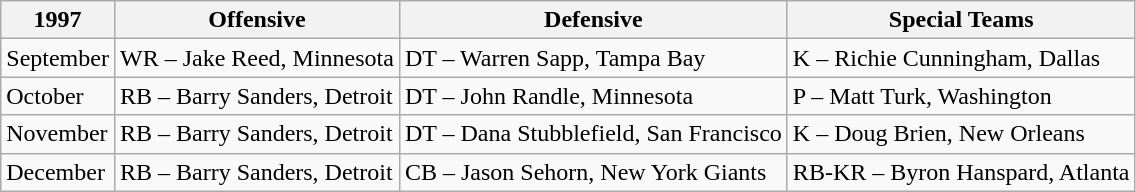<table class="wikitable">
<tr>
<th>1997</th>
<th>Offensive</th>
<th>Defensive</th>
<th>Special Teams</th>
</tr>
<tr>
<td>September</td>
<td>WR – Jake Reed, Minnesota</td>
<td>DT – Warren Sapp, Tampa Bay</td>
<td>K – Richie Cunningham, Dallas</td>
</tr>
<tr>
<td>October</td>
<td>RB – Barry Sanders, Detroit</td>
<td>DT – John Randle, Minnesota</td>
<td>P – Matt Turk, Washington</td>
</tr>
<tr>
<td>November</td>
<td>RB – Barry Sanders, Detroit</td>
<td>DT – Dana Stubblefield, San Francisco</td>
<td>K – Doug Brien, New Orleans</td>
</tr>
<tr>
<td>December</td>
<td>RB – Barry Sanders, Detroit</td>
<td>CB – Jason Sehorn, New York Giants</td>
<td>RB-KR – Byron Hanspard, Atlanta</td>
</tr>
</table>
